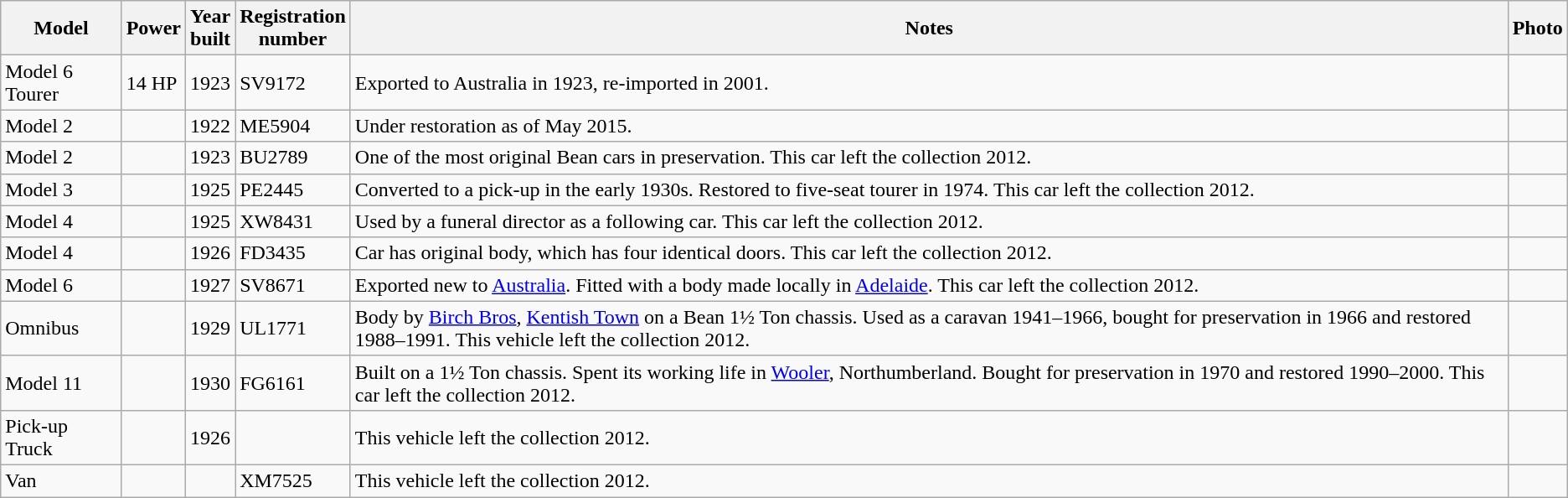<table class="wikitable">
<tr>
<th>Model</th>
<th>Power</th>
<th>Year<br>built</th>
<th>Registration<br>number</th>
<th>Notes</th>
<th>Photo</th>
</tr>
<tr>
<td>Model 6 Tourer</td>
<td>14 HP</td>
<td>1923</td>
<td>SV9172</td>
<td>Exported to Australia in 1923, re-imported in 2001.</td>
<td></td>
</tr>
<tr>
<td>Model 2</td>
<td></td>
<td>1922</td>
<td>ME5904</td>
<td>Under restoration as of May 2015.</td>
<td></td>
</tr>
<tr>
<td>Model 2</td>
<td></td>
<td>1923</td>
<td>BU2789</td>
<td>One of the most original Bean cars in preservation. This car left the collection 2012.</td>
<td></td>
</tr>
<tr>
<td>Model 3</td>
<td></td>
<td>1925</td>
<td>PE2445</td>
<td>Converted to a pick-up in the early 1930s. Restored to five-seat tourer in 1974. This car left the collection 2012.</td>
<td></td>
</tr>
<tr>
<td>Model 4</td>
<td></td>
<td>1925</td>
<td>XW8431</td>
<td>Used by a funeral director as a following car. This car left the collection 2012.</td>
<td></td>
</tr>
<tr>
<td>Model 4</td>
<td></td>
<td>1926</td>
<td>FD3435</td>
<td>Car has original body, which has four identical doors. This car left the collection 2012.</td>
<td></td>
</tr>
<tr>
<td>Model 6</td>
<td></td>
<td>1927</td>
<td>SV8671</td>
<td>Exported new to <a href='#'>Australia</a>. Fitted with a body made locally in <a href='#'>Adelaide</a>. This car left the collection 2012.</td>
<td></td>
</tr>
<tr>
<td>Omnibus</td>
<td></td>
<td>1929</td>
<td>UL1771</td>
<td>Body by <a href='#'>Birch Bros</a>, <a href='#'>Kentish Town</a> on a Bean 1½ Ton chassis. Used as a caravan 1941–1966, bought for preservation in 1966 and restored 1988–1991. This vehicle left the collection 2012.</td>
<td></td>
</tr>
<tr>
<td>Model 11</td>
<td></td>
<td>1930</td>
<td>FG6161</td>
<td>Built on a 1½ Ton chassis. Spent its working life in <a href='#'>Wooler</a>, Northumberland. Bought for preservation in 1970 and restored 1990–2000. This car left the collection 2012.</td>
<td></td>
</tr>
<tr>
<td>Pick-up Truck</td>
<td></td>
<td>1926</td>
<td></td>
<td>This vehicle left the collection 2012.</td>
<td></td>
</tr>
<tr>
<td>Van</td>
<td></td>
<td></td>
<td>XM7525</td>
<td>This vehicle left the collection 2012.</td>
<td></td>
</tr>
</table>
